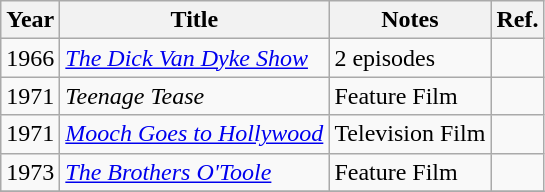<table class="wikitable">
<tr>
<th>Year</th>
<th>Title</th>
<th>Notes</th>
<th>Ref.</th>
</tr>
<tr>
<td>1966</td>
<td><em><a href='#'>The Dick Van Dyke Show</a></em></td>
<td>2 episodes</td>
<td></td>
</tr>
<tr>
<td>1971</td>
<td><em>Teenage Tease</em></td>
<td>Feature Film</td>
<td></td>
</tr>
<tr>
<td>1971</td>
<td><em><a href='#'>Mooch Goes to Hollywood</a></em></td>
<td>Television Film</td>
<td></td>
</tr>
<tr>
<td>1973</td>
<td><em><a href='#'>The Brothers O'Toole</a></em></td>
<td>Feature Film</td>
<td></td>
</tr>
<tr>
</tr>
</table>
